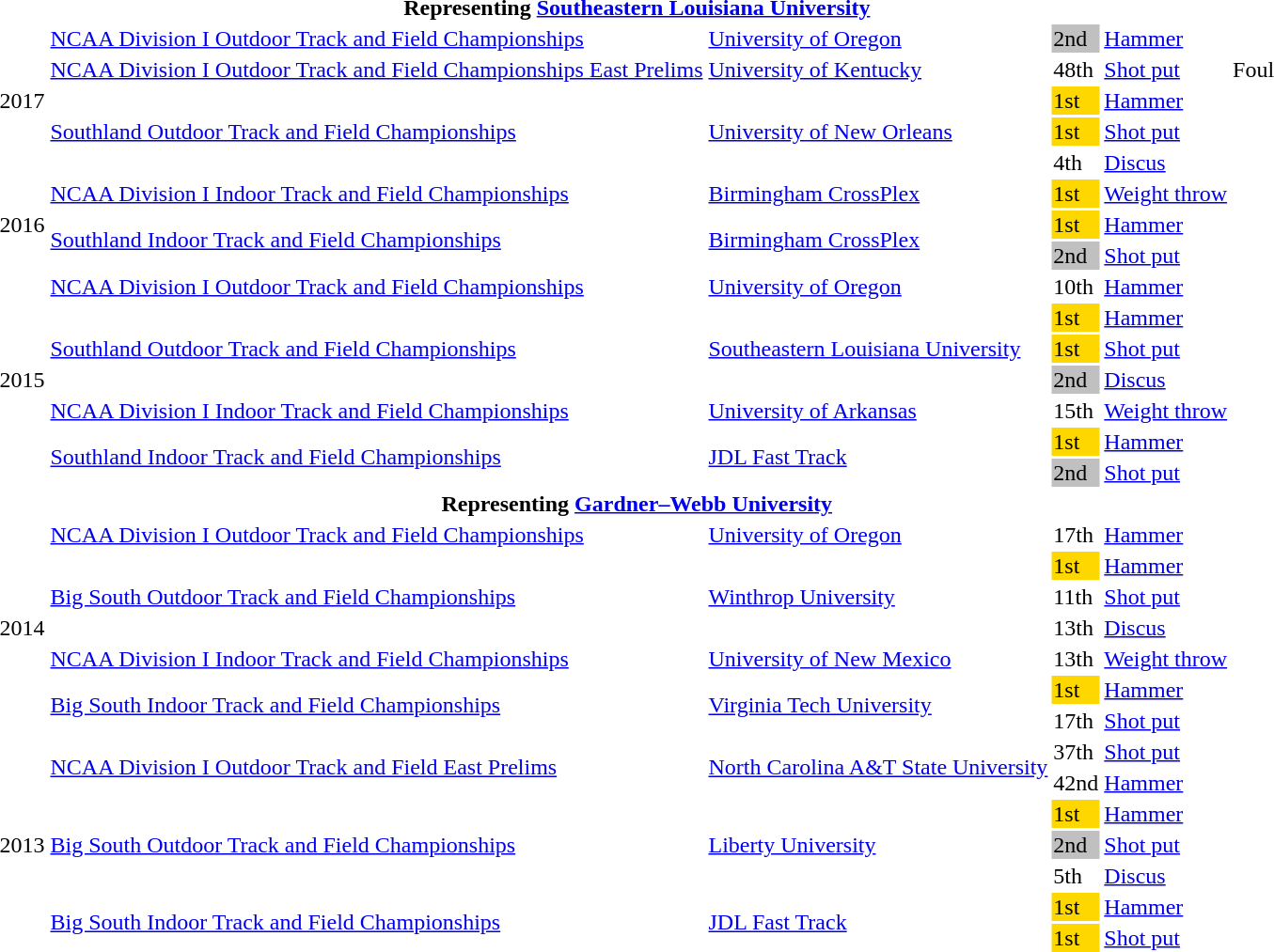<table>
<tr>
<th colspan=6>Representing <a href='#'>Southeastern Louisiana University</a></th>
</tr>
<tr>
<td rowspan=5>2017</td>
<td rowspan=1><a href='#'>NCAA Division I Outdoor Track and Field Championships</a></td>
<td rowspan=1><a href='#'>University of Oregon</a></td>
<td bgcolor=silver>2nd</td>
<td><a href='#'>Hammer</a></td>
<td></td>
</tr>
<tr>
<td><a href='#'>NCAA Division I Outdoor Track and Field Championships East Prelims</a></td>
<td rowspan=1><a href='#'>University of Kentucky</a></td>
<td>48th</td>
<td><a href='#'>Shot put</a></td>
<td>Foul</td>
</tr>
<tr>
<td rowspan=3><a href='#'>Southland Outdoor Track and Field Championships</a></td>
<td rowspan=3><a href='#'>University of New Orleans</a></td>
<td bgcolor=gold>1st</td>
<td><a href='#'>Hammer</a></td>
<td></td>
</tr>
<tr>
<td bgcolor=gold>1st</td>
<td><a href='#'>Shot put</a></td>
<td></td>
</tr>
<tr>
<td>4th</td>
<td><a href='#'>Discus</a></td>
<td></td>
</tr>
<tr>
<td rowspan=3>2016</td>
<td><a href='#'>NCAA Division I Indoor Track and Field Championships</a></td>
<td><a href='#'>Birmingham CrossPlex</a></td>
<td bgcolor=gold>1st</td>
<td><a href='#'>Weight throw</a></td>
<td></td>
</tr>
<tr>
<td rowspan=2><a href='#'>Southland Indoor Track and Field Championships</a></td>
<td rowspan=2><a href='#'>Birmingham CrossPlex</a></td>
<td bgcolor=gold>1st</td>
<td><a href='#'>Hammer</a></td>
<td></td>
</tr>
<tr>
<td bgcolor=silver>2nd</td>
<td><a href='#'>Shot put</a></td>
<td></td>
</tr>
<tr>
<td rowspan=7>2015</td>
<td><a href='#'>NCAA Division I Outdoor Track and Field Championships</a></td>
<td><a href='#'>University of Oregon</a></td>
<td>10th</td>
<td><a href='#'>Hammer</a></td>
<td></td>
</tr>
<tr>
<td rowspan=3><a href='#'>Southland Outdoor Track and Field Championships</a></td>
<td rowspan=3><a href='#'>Southeastern Louisiana University</a></td>
<td bgcolor=gold>1st</td>
<td><a href='#'>Hammer</a></td>
<td></td>
</tr>
<tr>
<td bgcolor=gold>1st</td>
<td><a href='#'>Shot put</a></td>
<td></td>
</tr>
<tr>
<td bgcolor=silver>2nd</td>
<td><a href='#'>Discus</a></td>
<td></td>
</tr>
<tr>
<td><a href='#'>NCAA Division I Indoor Track and Field Championships</a></td>
<td><a href='#'>University of Arkansas</a></td>
<td>15th</td>
<td><a href='#'>Weight throw</a></td>
<td></td>
</tr>
<tr>
<td rowspan=2><a href='#'>Southland Indoor Track and Field Championships</a></td>
<td rowspan=2><a href='#'>JDL Fast Track</a></td>
<td bgcolor=gold>1st</td>
<td><a href='#'>Hammer</a></td>
<td></td>
</tr>
<tr>
<td bgcolor=silver>2nd</td>
<td><a href='#'>Shot put</a></td>
<td></td>
</tr>
<tr>
<th colspan=6>Representing <a href='#'>Gardner–Webb University</a></th>
</tr>
<tr>
<td rowspan=7>2014</td>
<td><a href='#'>NCAA Division I Outdoor Track and Field Championships</a></td>
<td><a href='#'>University of Oregon</a></td>
<td>17th</td>
<td><a href='#'>Hammer</a></td>
<td></td>
</tr>
<tr>
<td rowspan=3><a href='#'>Big South Outdoor Track and Field Championships</a></td>
<td rowspan=3><a href='#'>Winthrop University</a></td>
<td bgcolor=gold>1st</td>
<td><a href='#'>Hammer</a></td>
<td></td>
</tr>
<tr>
<td>11th</td>
<td><a href='#'>Shot put</a></td>
<td></td>
</tr>
<tr>
<td>13th</td>
<td><a href='#'>Discus</a></td>
<td></td>
</tr>
<tr>
<td><a href='#'>NCAA Division I Indoor Track and Field Championships</a></td>
<td><a href='#'>University of New Mexico</a></td>
<td>13th</td>
<td><a href='#'>Weight throw</a></td>
<td></td>
</tr>
<tr>
<td rowspan=2><a href='#'>Big South Indoor Track and Field Championships</a></td>
<td rowspan=2><a href='#'>Virginia Tech University</a></td>
<td bgcolor=gold>1st</td>
<td><a href='#'>Hammer</a></td>
<td></td>
</tr>
<tr>
<td>17th</td>
<td><a href='#'>Shot put</a></td>
<td></td>
</tr>
<tr>
<td rowspan=7>2013</td>
<td rowspan=2><a href='#'>NCAA Division I Outdoor Track and Field East Prelims</a></td>
<td rowspan=2><a href='#'>North Carolina A&T State University</a></td>
<td>37th</td>
<td><a href='#'>Shot put</a></td>
<td></td>
</tr>
<tr>
<td>42nd</td>
<td><a href='#'>Hammer</a></td>
<td></td>
</tr>
<tr>
<td rowspan=3><a href='#'>Big South Outdoor Track and Field Championships</a></td>
<td rowspan=3><a href='#'>Liberty University</a></td>
<td bgcolor=gold>1st</td>
<td><a href='#'>Hammer</a></td>
<td></td>
</tr>
<tr>
<td bgcolor=silver>2nd</td>
<td><a href='#'>Shot put</a></td>
<td></td>
</tr>
<tr>
<td>5th</td>
<td><a href='#'>Discus</a></td>
<td></td>
</tr>
<tr>
<td rowspan=2><a href='#'>Big South Indoor Track and Field Championships</a></td>
<td rowspan=2><a href='#'>JDL Fast Track</a></td>
<td bgcolor=gold>1st</td>
<td><a href='#'>Hammer</a></td>
<td></td>
</tr>
<tr>
<td bgcolor=gold>1st</td>
<td><a href='#'>Shot put</a></td>
<td></td>
</tr>
</table>
